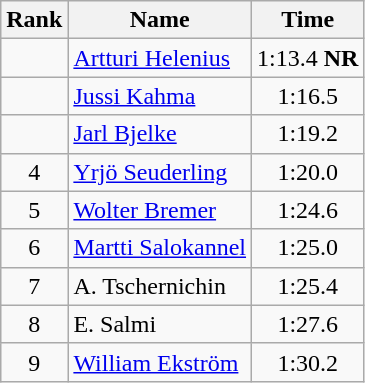<table class="wikitable" style="text-align:center">
<tr>
<th>Rank</th>
<th>Name</th>
<th>Time</th>
</tr>
<tr>
<td></td>
<td align=left><a href='#'>Artturi Helenius</a></td>
<td>1:13.4 <strong>NR</strong></td>
</tr>
<tr>
<td></td>
<td align=left><a href='#'>Jussi Kahma</a></td>
<td>1:16.5</td>
</tr>
<tr>
<td></td>
<td align=left><a href='#'>Jarl Bjelke</a></td>
<td>1:19.2</td>
</tr>
<tr>
<td>4</td>
<td align=left><a href='#'>Yrjö Seuderling</a></td>
<td>1:20.0</td>
</tr>
<tr>
<td>5</td>
<td align=left><a href='#'>Wolter Bremer</a></td>
<td>1:24.6</td>
</tr>
<tr>
<td>6</td>
<td align=left><a href='#'>Martti Salokannel</a></td>
<td>1:25.0</td>
</tr>
<tr>
<td>7</td>
<td align=left>A. Tschernichin</td>
<td>1:25.4</td>
</tr>
<tr>
<td>8</td>
<td align=left>E. Salmi</td>
<td>1:27.6</td>
</tr>
<tr>
<td>9</td>
<td align=left><a href='#'>William Ekström</a></td>
<td>1:30.2</td>
</tr>
</table>
